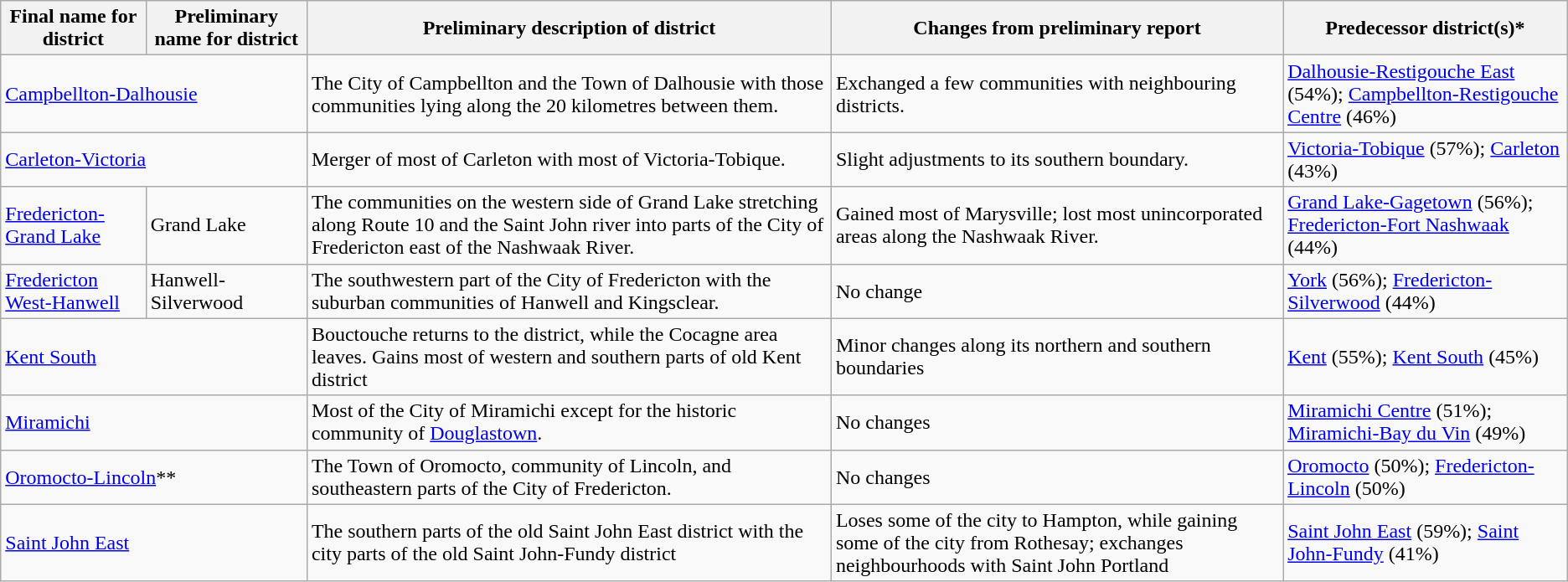<table class="wikitable">
<tr>
<th>Final name for district</th>
<th>Preliminary name for district</th>
<th>Preliminary description of district</th>
<th>Changes from preliminary report</th>
<th>Predecessor district(s)*</th>
</tr>
<tr>
<td colspan=2><a href='#'>Campbellton-Dalhousie</a></td>
<td>The City of Campbellton and the Town of Dalhousie with those communities lying along the 20 kilometres between them.</td>
<td>Exchanged a few communities with neighbouring districts.</td>
<td><a href='#'>Dalhousie-Restigouche East</a> (54%); <a href='#'>Campbellton-Restigouche Centre</a> (46%)</td>
</tr>
<tr>
<td colspan=2><a href='#'>Carleton-Victoria</a></td>
<td>Merger of most of Carleton with most of Victoria-Tobique.</td>
<td>Slight adjustments to its southern boundary.</td>
<td><a href='#'>Victoria-Tobique</a> (57%); <a href='#'>Carleton</a> (43%)</td>
</tr>
<tr>
<td><a href='#'>Fredericton-Grand Lake</a></td>
<td>Grand Lake</td>
<td>The communities on the western side of Grand Lake stretching along Route 10 and the Saint John river into parts of the City of Fredericton east of the Nashwaak River.</td>
<td>Gained most of Marysville; lost most unincorporated areas along the Nashwaak River.</td>
<td><a href='#'>Grand Lake-Gagetown</a> (56%); <a href='#'>Fredericton-Fort Nashwaak</a> (44%)</td>
</tr>
<tr>
<td><a href='#'>Fredericton West-Hanwell</a></td>
<td>Hanwell-Silverwood</td>
<td>The southwestern part of the City of Fredericton with the suburban communities of Hanwell and Kingsclear.</td>
<td>No change</td>
<td><a href='#'>York</a> (56%); <a href='#'>Fredericton-Silverwood</a> (44%)</td>
</tr>
<tr>
<td colspan=2><a href='#'>Kent South</a></td>
<td>Bouctouche returns to the district, while the Cocagne area leaves. Gains most of western and southern parts of old Kent district</td>
<td>Minor changes along its northern and southern boundaries</td>
<td><a href='#'>Kent</a> (55%); <a href='#'>Kent South</a> (45%)</td>
</tr>
<tr>
<td colspan=2><a href='#'>Miramichi</a></td>
<td>Most of the City of Miramichi except for the historic community of <a href='#'>Douglastown</a>.</td>
<td>No changes</td>
<td><a href='#'>Miramichi Centre</a> (51%); <a href='#'>Miramichi-Bay du Vin</a> (49%)</td>
</tr>
<tr>
<td colspan=2><a href='#'>Oromocto-Lincoln</a>**</td>
<td>The Town of Oromocto, community of Lincoln, and southeastern parts of the City of Fredericton.</td>
<td>No changes</td>
<td><a href='#'>Oromocto</a> (50%); <a href='#'>Fredericton-Lincoln</a> (50%)</td>
</tr>
<tr>
<td colspan=2><a href='#'>Saint John East</a></td>
<td>The southern parts of the old Saint John East district with the city parts of the old Saint John-Fundy district</td>
<td>Loses some of the city to Hampton, while gaining some of the city from Rothesay; exchanges neighbourhoods with Saint John Portland</td>
<td><a href='#'>Saint John East</a> (59%); <a href='#'>Saint John-Fundy</a> (41%)</td>
</tr>
</table>
